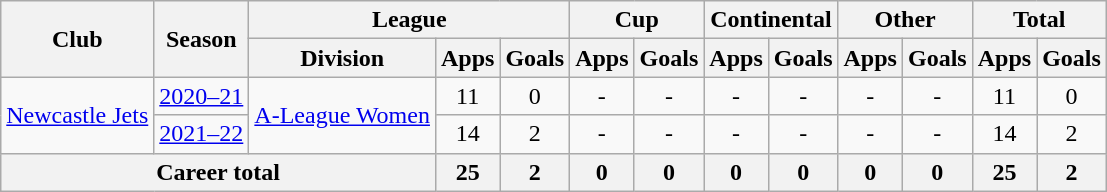<table class="wikitable" style="text-align:center">
<tr>
<th rowspan="2">Club</th>
<th rowspan="2">Season</th>
<th colspan="3">League</th>
<th colspan="2">Cup</th>
<th colspan="2">Continental</th>
<th colspan="2">Other</th>
<th colspan="2">Total</th>
</tr>
<tr>
<th>Division</th>
<th>Apps</th>
<th>Goals</th>
<th>Apps</th>
<th>Goals</th>
<th>Apps</th>
<th>Goals</th>
<th>Apps</th>
<th>Goals</th>
<th>Apps</th>
<th>Goals</th>
</tr>
<tr>
<td rowspan="2"><a href='#'>Newcastle Jets</a></td>
<td><a href='#'>2020–21</a></td>
<td rowspan="2"><a href='#'>A-League Women</a></td>
<td>11</td>
<td>0</td>
<td>-</td>
<td>-</td>
<td>-</td>
<td>-</td>
<td>-</td>
<td>-</td>
<td>11</td>
<td>0</td>
</tr>
<tr>
<td><a href='#'>2021–22</a></td>
<td>14</td>
<td>2</td>
<td>-</td>
<td>-</td>
<td>-</td>
<td>-</td>
<td>-</td>
<td>-</td>
<td>14</td>
<td>2</td>
</tr>
<tr>
<th colspan="3">Career total</th>
<th>25</th>
<th>2</th>
<th>0</th>
<th>0</th>
<th>0</th>
<th>0</th>
<th>0</th>
<th>0</th>
<th>25</th>
<th>2</th>
</tr>
</table>
